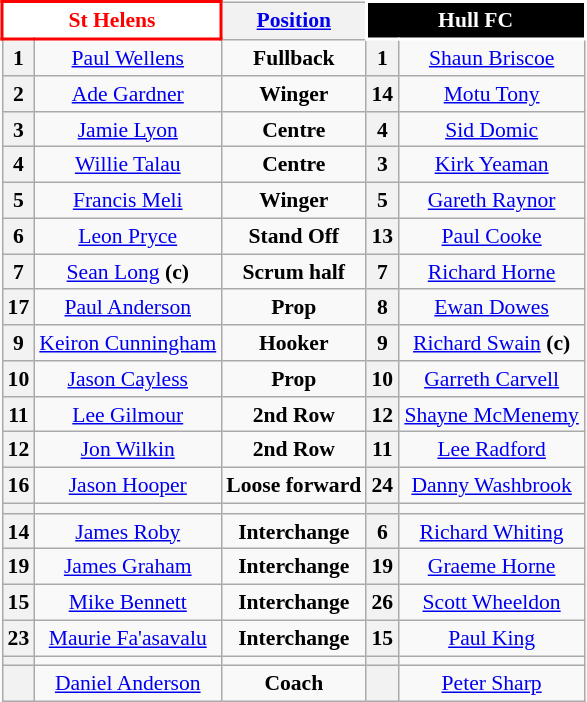<table class="wikitable" style="float:right; font-size:90%;">
<tr>
<th colspan="2"  style="width:138px; background:white; color:red; border:2px solid red;"><strong>St Helens</strong></th>
<th><a href='#'>Position</a></th>
<th colspan="2"  style="width:138px; background:black; color:white; border:2px solid white;"><strong>Hull FC</strong></th>
</tr>
<tr style="text-align:center;">
<th>1</th>
<td> <a href='#'>Paul Wellens</a></td>
<td><strong>Fullback</strong></td>
<th>1</th>
<td> <a href='#'>Shaun Briscoe</a></td>
</tr>
<tr style="text-align:center;">
<th>2</th>
<td> <a href='#'>Ade Gardner</a></td>
<td><strong>Winger</strong></td>
<th>14</th>
<td> <a href='#'>Motu Tony</a></td>
</tr>
<tr style="text-align:center;">
<th>3</th>
<td> <a href='#'>Jamie Lyon</a></td>
<td><strong>Centre</strong></td>
<th>4</th>
<td> <a href='#'>Sid Domic</a></td>
</tr>
<tr style="text-align:center;">
<th>4</th>
<td> <a href='#'>Willie Talau</a></td>
<td><strong>Centre</strong></td>
<th>3</th>
<td> <a href='#'>Kirk Yeaman</a></td>
</tr>
<tr style="text-align:center;">
<th>5</th>
<td> <a href='#'>Francis Meli</a></td>
<td><strong>Winger</strong></td>
<th>5</th>
<td> <a href='#'>Gareth Raynor</a></td>
</tr>
<tr style="text-align:center;">
<th>6</th>
<td> <a href='#'>Leon Pryce</a></td>
<td><strong>Stand Off</strong></td>
<th>13</th>
<td> <a href='#'>Paul Cooke</a></td>
</tr>
<tr style="text-align:center;">
<th>7</th>
<td> <a href='#'>Sean Long</a> <strong>(c)</strong></td>
<td><strong>Scrum half</strong></td>
<th>7</th>
<td> <a href='#'>Richard Horne</a></td>
</tr>
<tr>
<th>17</th>
<td style="text-align:center;"> <a href='#'>Paul Anderson</a></td>
<td style="text-align:center;"><strong>Prop</strong></td>
<th>8</th>
<td style="text-align:center;"> <a href='#'>Ewan Dowes</a></td>
</tr>
<tr style="text-align:center;">
<th>9</th>
<td> <a href='#'>Keiron Cunningham</a></td>
<td><strong>Hooker</strong></td>
<th>9</th>
<td> <a href='#'>Richard Swain</a> <strong>(c)</strong></td>
</tr>
<tr style="text-align:center;">
<th>10</th>
<td> <a href='#'>Jason Cayless</a></td>
<td><strong>Prop</strong></td>
<th>10</th>
<td> <a href='#'>Garreth Carvell</a></td>
</tr>
<tr style="text-align:center;">
<th>11</th>
<td> <a href='#'>Lee Gilmour</a></td>
<td><strong>2nd Row</strong></td>
<th>12</th>
<td> <a href='#'>Shayne McMenemy</a></td>
</tr>
<tr style="text-align:center;">
<th>12</th>
<td> <a href='#'>Jon Wilkin</a></td>
<td><strong>2nd Row</strong></td>
<th>11</th>
<td> <a href='#'>Lee Radford</a></td>
</tr>
<tr style="text-align:center;">
<th>16</th>
<td> <a href='#'>Jason Hooper</a></td>
<td><strong>Loose forward</strong></td>
<th>24</th>
<td> <a href='#'>Danny Washbrook</a></td>
</tr>
<tr style="text-align:center;">
<th></th>
<td></td>
<td></td>
<th></th>
<td></td>
</tr>
<tr>
<th>14</th>
<td style="text-align:center;"> <a href='#'>James Roby</a></td>
<td style="text-align:center;"><strong>Interchange</strong></td>
<th>6</th>
<td style="text-align:center;"> <a href='#'>Richard Whiting</a></td>
</tr>
<tr>
<th>19</th>
<td style="text-align:center;"> <a href='#'>James Graham</a></td>
<td style="text-align:center;"><strong>Interchange</strong></td>
<th>19</th>
<td style="text-align:center;"> <a href='#'>Graeme Horne</a></td>
</tr>
<tr>
<th>15</th>
<td style="text-align:center;"> <a href='#'>Mike Bennett</a></td>
<td style="text-align:center;"><strong>Interchange</strong></td>
<th>26</th>
<td style="text-align:center;"> <a href='#'>Scott Wheeldon</a></td>
</tr>
<tr>
<th>23</th>
<td style="text-align:center;"> <a href='#'>Maurie Fa'asavalu</a></td>
<td style="text-align:center;"><strong>Interchange</strong></td>
<th>15</th>
<td style="text-align:center;"> <a href='#'>Paul King</a></td>
</tr>
<tr style="text-align:center;">
<th></th>
<td></td>
<td></td>
<th></th>
<td></td>
</tr>
<tr>
<th></th>
<td style="text-align:center;"> <a href='#'>Daniel Anderson</a></td>
<td style="text-align:center;"><strong>Coach</strong></td>
<th></th>
<td style="text-align:center;"> <a href='#'>Peter Sharp</a></td>
</tr>
</table>
